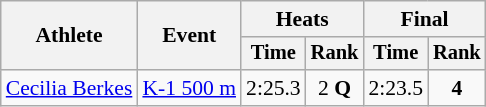<table class="wikitable" style="font-size:90%">
<tr>
<th rowspan=2>Athlete</th>
<th rowspan=2>Event</th>
<th colspan=2>Heats</th>
<th colspan=2>Final</th>
</tr>
<tr style="font-size:95%">
<th>Time</th>
<th>Rank</th>
<th>Time</th>
<th>Rank</th>
</tr>
<tr align=center>
<td align=left><a href='#'>Cecilia Berkes</a></td>
<td align=left><a href='#'>K-1 500 m</a></td>
<td>2:25.3</td>
<td>2 <strong>Q</strong></td>
<td>2:23.5</td>
<td><strong>4</strong></td>
</tr>
</table>
